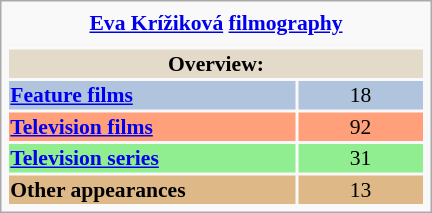<table class=infobox style="width:20em; text-align:left; font-size:90%; vertical-align:middle; background-color:#white">
<tr>
<th colspan=3 align=center><strong><a href='#'>Eva Krížiková</a> <a href='#'>filmography</a></strong></th>
</tr>
<tr>
</tr>
<tr style="background-color: white;">
<td colspan="3" style="background-color:#F7F7F7" align="center"></td>
</tr>
<tr>
<th colspan=3 style=background-color:#E3DAC9 align=center>Overview:</th>
</tr>
<tr>
<td style=background:#B0C4DE;><strong><a href='#'>Feature films</a></strong></td>
<td style=background:#B0C4DE; colspan=2 align=center width=50>18</td>
</tr>
<tr>
<td style=background:#FFA07A;><strong><a href='#'>Television films</a></strong></td>
<td style=background:#FFA07A; colspan=2 align=center width=50>92</td>
</tr>
<tr>
<td style=background:#90EE90;><strong><a href='#'>Television series</a></strong></td>
<td style=background:#90EE90; colspan=2 align=center width=50>31</td>
</tr>
<tr>
<td style=background:#DEB887;><strong>Other appearances</strong></td>
<td style=background:#DEB887; colspan=2 align=center width=50>13</td>
</tr>
</table>
